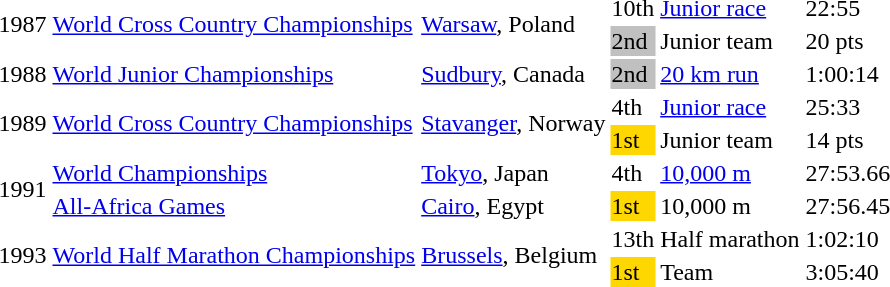<table>
<tr>
<td rowspan=2>1987</td>
<td rowspan=2><a href='#'>World Cross Country Championships</a></td>
<td rowspan=2><a href='#'>Warsaw</a>, Poland</td>
<td>10th</td>
<td><a href='#'>Junior race</a></td>
<td>22:55</td>
</tr>
<tr>
<td bgcolor=silver>2nd</td>
<td>Junior team</td>
<td>20 pts</td>
</tr>
<tr>
<td>1988</td>
<td><a href='#'>World Junior Championships</a></td>
<td><a href='#'>Sudbury</a>, Canada</td>
<td bgcolor=silver>2nd</td>
<td><a href='#'>20 km run</a></td>
<td>1:00:14</td>
</tr>
<tr>
<td rowspan=2>1989</td>
<td rowspan=2><a href='#'>World Cross Country Championships</a></td>
<td rowspan=2><a href='#'>Stavanger</a>, Norway</td>
<td>4th</td>
<td><a href='#'>Junior race</a></td>
<td>25:33</td>
</tr>
<tr>
<td bgcolor=gold>1st</td>
<td>Junior team</td>
<td>14 pts</td>
</tr>
<tr>
<td rowspan=2>1991</td>
<td><a href='#'>World Championships</a></td>
<td><a href='#'>Tokyo</a>, Japan</td>
<td>4th</td>
<td><a href='#'>10,000 m</a></td>
<td>27:53.66</td>
</tr>
<tr>
<td><a href='#'>All-Africa Games</a></td>
<td><a href='#'>Cairo</a>, Egypt</td>
<td bgcolor=gold>1st</td>
<td>10,000 m</td>
<td>27:56.45</td>
</tr>
<tr>
<td rowspan=2>1993</td>
<td rowspan=2><a href='#'>World Half Marathon Championships</a></td>
<td rowspan=2><a href='#'>Brussels</a>, Belgium</td>
<td>13th</td>
<td>Half marathon</td>
<td>1:02:10</td>
</tr>
<tr>
<td bgcolor=gold>1st</td>
<td>Team</td>
<td>3:05:40</td>
</tr>
</table>
